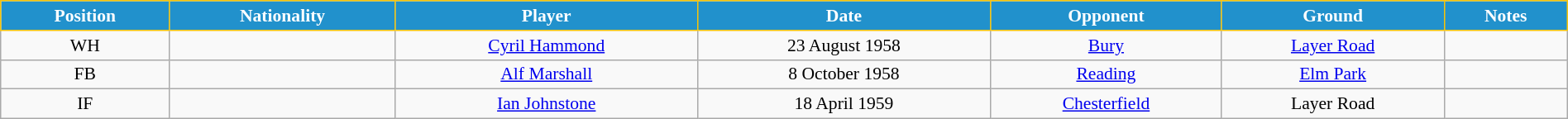<table class="wikitable" style="text-align:center; font-size:90%; width:100%;">
<tr>
<th style="background:#2191CC; color:white; border:1px solid #F7C408; text-align:center;">Position</th>
<th style="background:#2191CC; color:white; border:1px solid #F7C408; text-align:center;">Nationality</th>
<th style="background:#2191CC; color:white; border:1px solid #F7C408; text-align:center;">Player</th>
<th style="background:#2191CC; color:white; border:1px solid #F7C408; text-align:center;">Date</th>
<th style="background:#2191CC; color:white; border:1px solid #F7C408; text-align:center;">Opponent</th>
<th style="background:#2191CC; color:white; border:1px solid #F7C408; text-align:center;">Ground</th>
<th style="background:#2191CC; color:white; border:1px solid #F7C408; text-align:center;">Notes</th>
</tr>
<tr>
<td>WH</td>
<td></td>
<td><a href='#'>Cyril Hammond</a></td>
<td>23 August 1958</td>
<td><a href='#'>Bury</a></td>
<td><a href='#'>Layer Road</a></td>
<td></td>
</tr>
<tr>
<td>FB</td>
<td></td>
<td><a href='#'>Alf Marshall</a></td>
<td>8 October 1958</td>
<td><a href='#'>Reading</a></td>
<td><a href='#'>Elm Park</a></td>
<td></td>
</tr>
<tr>
<td>IF</td>
<td></td>
<td><a href='#'>Ian Johnstone</a></td>
<td>18 April 1959</td>
<td><a href='#'>Chesterfield</a></td>
<td>Layer Road</td>
<td></td>
</tr>
</table>
